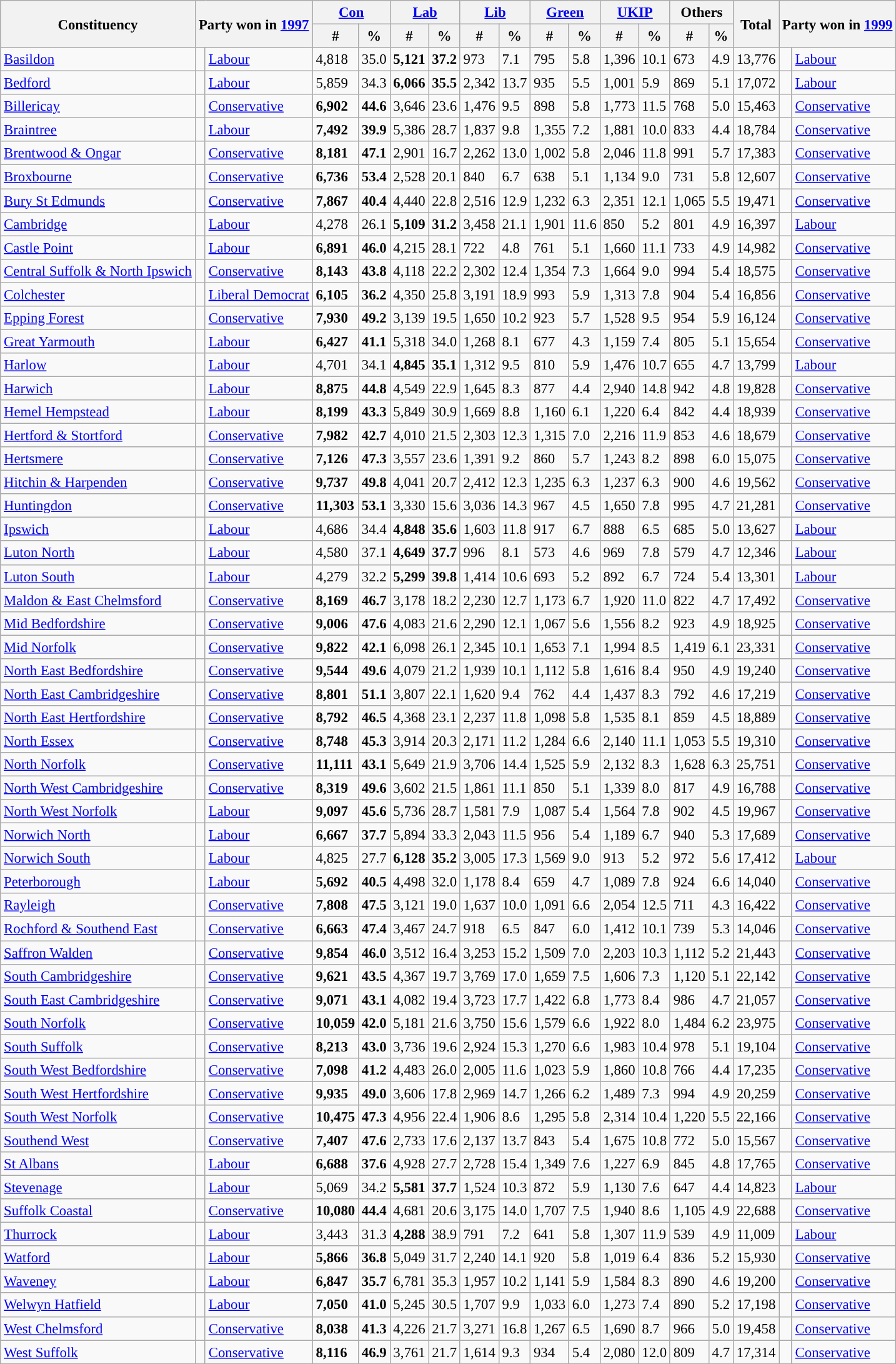<table class="wikitable sortable" style="font-size: 95%;">
<tr>
<th rowspan="2">Constituency</th>
<th colspan="2" rowspan="2">Party won in <a href='#'>1997</a></th>
<th colspan="2"><a href='#'>Con</a></th>
<th colspan="2"><a href='#'>Lab</a></th>
<th colspan="2"><a href='#'>Lib</a></th>
<th colspan="2"><a href='#'>Green</a></th>
<th colspan="2"><a href='#'>UKIP</a></th>
<th colspan="2">Others</th>
<th rowspan="2">Total</th>
<th colspan="2" rowspan="2">Party won in <a href='#'>1999</a></th>
</tr>
<tr>
<th>#</th>
<th>%</th>
<th>#</th>
<th>%</th>
<th>#</th>
<th>%</th>
<th>#</th>
<th>%</th>
<th>#</th>
<th>%</th>
<th>#</th>
<th>%</th>
</tr>
<tr>
<td><a href='#'>Basildon</a></td>
<td style="color:inherit;background:"> </td>
<td><a href='#'>Labour</a></td>
<td>4,818</td>
<td>35.0</td>
<td><strong>5,121</strong></td>
<td><strong>37.2</strong></td>
<td>973</td>
<td>7.1</td>
<td>795</td>
<td>5.8</td>
<td>1,396</td>
<td>10.1</td>
<td>673</td>
<td>4.9</td>
<td>13,776</td>
<td style="color:inherit;background:"> </td>
<td><a href='#'>Labour</a></td>
</tr>
<tr>
<td><a href='#'>Bedford</a></td>
<td style="color:inherit;background:"> </td>
<td><a href='#'>Labour</a></td>
<td>5,859</td>
<td>34.3</td>
<td><strong>6,066</strong></td>
<td><strong>35.5</strong></td>
<td>2,342</td>
<td>13.7</td>
<td>935</td>
<td>5.5</td>
<td>1,001</td>
<td>5.9</td>
<td>869</td>
<td>5.1</td>
<td>17,072</td>
<td style="color:inherit;background:"> </td>
<td><a href='#'>Labour</a></td>
</tr>
<tr>
<td><a href='#'>Billericay</a></td>
<td style="color:inherit;background:"> </td>
<td><a href='#'>Conservative</a></td>
<td><strong>6,902</strong></td>
<td><strong>44.6</strong></td>
<td>3,646</td>
<td>23.6</td>
<td>1,476</td>
<td>9.5</td>
<td>898</td>
<td>5.8</td>
<td>1,773</td>
<td>11.5</td>
<td>768</td>
<td>5.0</td>
<td>15,463</td>
<td style="color:inherit;background:"> </td>
<td><a href='#'>Conservative</a></td>
</tr>
<tr>
<td><a href='#'>Braintree</a></td>
<td style="color:inherit;background:"> </td>
<td><a href='#'>Labour</a></td>
<td><strong>7,492</strong></td>
<td><strong>39.9</strong></td>
<td>5,386</td>
<td>28.7</td>
<td>1,837</td>
<td>9.8</td>
<td>1,355</td>
<td>7.2</td>
<td>1,881</td>
<td>10.0</td>
<td>833</td>
<td>4.4</td>
<td>18,784</td>
<td style="color:inherit;background:"> </td>
<td><a href='#'>Conservative</a></td>
</tr>
<tr>
<td><a href='#'>Brentwood & Ongar</a></td>
<td style="color:inherit;background:"> </td>
<td><a href='#'>Conservative</a></td>
<td><strong>8,181</strong></td>
<td><strong>47.1</strong></td>
<td>2,901</td>
<td>16.7</td>
<td>2,262</td>
<td>13.0</td>
<td>1,002</td>
<td>5.8</td>
<td>2,046</td>
<td>11.8</td>
<td>991</td>
<td>5.7</td>
<td>17,383</td>
<td style="color:inherit;background:"> </td>
<td><a href='#'>Conservative</a></td>
</tr>
<tr>
<td><a href='#'>Broxbourne</a></td>
<td style="color:inherit;background:"> </td>
<td><a href='#'>Conservative</a></td>
<td><strong>6,736</strong></td>
<td><strong>53.4</strong></td>
<td>2,528</td>
<td>20.1</td>
<td>840</td>
<td>6.7</td>
<td>638</td>
<td>5.1</td>
<td>1,134</td>
<td>9.0</td>
<td>731</td>
<td>5.8</td>
<td>12,607</td>
<td style="color:inherit;background:"> </td>
<td><a href='#'>Conservative</a></td>
</tr>
<tr>
<td><a href='#'>Bury St Edmunds</a></td>
<td style="color:inherit;background:"> </td>
<td><a href='#'>Conservative</a></td>
<td><strong>7,867</strong></td>
<td><strong>40.4</strong></td>
<td>4,440</td>
<td>22.8</td>
<td>2,516</td>
<td>12.9</td>
<td>1,232</td>
<td>6.3</td>
<td>2,351</td>
<td>12.1</td>
<td>1,065</td>
<td>5.5</td>
<td>19,471</td>
<td style="color:inherit;background:"> </td>
<td><a href='#'>Conservative</a></td>
</tr>
<tr>
<td><a href='#'>Cambridge</a></td>
<td style="color:inherit;background:"> </td>
<td><a href='#'>Labour</a></td>
<td>4,278</td>
<td>26.1</td>
<td><strong>5,109</strong></td>
<td><strong>31.2</strong></td>
<td>3,458</td>
<td>21.1</td>
<td>1,901</td>
<td>11.6</td>
<td>850</td>
<td>5.2</td>
<td>801</td>
<td>4.9</td>
<td>16,397</td>
<td style="color:inherit;background:"> </td>
<td><a href='#'>Labour</a></td>
</tr>
<tr>
<td><a href='#'>Castle Point</a></td>
<td style="color:inherit;background:"> </td>
<td><a href='#'>Labour</a></td>
<td><strong>6,891</strong></td>
<td><strong>46.0</strong></td>
<td>4,215</td>
<td>28.1</td>
<td>722</td>
<td>4.8</td>
<td>761</td>
<td>5.1</td>
<td>1,660</td>
<td>11.1</td>
<td>733</td>
<td>4.9</td>
<td>14,982</td>
<td style="color:inherit;background:"> </td>
<td><a href='#'>Conservative</a></td>
</tr>
<tr>
<td><a href='#'>Central Suffolk & North Ipswich</a></td>
<td style="color:inherit;background:"> </td>
<td><a href='#'>Conservative</a></td>
<td><strong>8,143</strong></td>
<td><strong>43.8</strong></td>
<td>4,118</td>
<td>22.2</td>
<td>2,302</td>
<td>12.4</td>
<td>1,354</td>
<td>7.3</td>
<td>1,664</td>
<td>9.0</td>
<td>994</td>
<td>5.4</td>
<td>18,575</td>
<td style="color:inherit;background:"> </td>
<td><a href='#'>Conservative</a></td>
</tr>
<tr>
<td><a href='#'>Colchester</a></td>
<td style="color:inherit;background:"></td>
<td><a href='#'>Liberal Democrat</a></td>
<td><strong>6,105</strong></td>
<td><strong>36.2</strong></td>
<td>4,350</td>
<td>25.8</td>
<td>3,191</td>
<td>18.9</td>
<td>993</td>
<td>5.9</td>
<td>1,313</td>
<td>7.8</td>
<td>904</td>
<td>5.4</td>
<td>16,856</td>
<td style="color:inherit;background:"> </td>
<td><a href='#'>Conservative</a></td>
</tr>
<tr>
<td><a href='#'>Epping Forest</a></td>
<td style="color:inherit;background:"> </td>
<td><a href='#'>Conservative</a></td>
<td><strong>7,930</strong></td>
<td><strong>49.2</strong></td>
<td>3,139</td>
<td>19.5</td>
<td>1,650</td>
<td>10.2</td>
<td>923</td>
<td>5.7</td>
<td>1,528</td>
<td>9.5</td>
<td>954</td>
<td>5.9</td>
<td>16,124</td>
<td style="color:inherit;background:"> </td>
<td><a href='#'>Conservative</a></td>
</tr>
<tr>
<td><a href='#'>Great Yarmouth</a></td>
<td style="color:inherit;background:"> </td>
<td><a href='#'>Labour</a></td>
<td><strong>6,427</strong></td>
<td><strong>41.1</strong></td>
<td>5,318</td>
<td>34.0</td>
<td>1,268</td>
<td>8.1</td>
<td>677</td>
<td>4.3</td>
<td>1,159</td>
<td>7.4</td>
<td>805</td>
<td>5.1</td>
<td>15,654</td>
<td style="color:inherit;background:"> </td>
<td><a href='#'>Conservative</a></td>
</tr>
<tr>
<td><a href='#'>Harlow</a></td>
<td style="color:inherit;background:"> </td>
<td><a href='#'>Labour</a></td>
<td>4,701</td>
<td>34.1</td>
<td><strong>4,845</strong></td>
<td><strong>35.1</strong></td>
<td>1,312</td>
<td>9.5</td>
<td>810</td>
<td>5.9</td>
<td>1,476</td>
<td>10.7</td>
<td>655</td>
<td>4.7</td>
<td>13,799</td>
<td style="color:inherit;background:"> </td>
<td><a href='#'>Labour</a></td>
</tr>
<tr>
<td><a href='#'>Harwich</a></td>
<td style="color:inherit;background:"> </td>
<td><a href='#'>Labour</a></td>
<td><strong>8,875</strong></td>
<td><strong>44.8</strong></td>
<td>4,549</td>
<td>22.9</td>
<td>1,645</td>
<td>8.3</td>
<td>877</td>
<td>4.4</td>
<td>2,940</td>
<td>14.8</td>
<td>942</td>
<td>4.8</td>
<td>19,828</td>
<td style="color:inherit;background:"> </td>
<td><a href='#'>Conservative</a></td>
</tr>
<tr>
<td><a href='#'>Hemel Hempstead</a></td>
<td style="color:inherit;background:"> </td>
<td><a href='#'>Labour</a></td>
<td><strong>8,199</strong></td>
<td><strong>43.3</strong></td>
<td>5,849</td>
<td>30.9</td>
<td>1,669</td>
<td>8.8</td>
<td>1,160</td>
<td>6.1</td>
<td>1,220</td>
<td>6.4</td>
<td>842</td>
<td>4.4</td>
<td>18,939</td>
<td style="color:inherit;background:"> </td>
<td><a href='#'>Conservative</a></td>
</tr>
<tr>
<td><a href='#'>Hertford & Stortford</a></td>
<td style="color:inherit;background:"> </td>
<td><a href='#'>Conservative</a></td>
<td><strong>7,982</strong></td>
<td><strong>42.7</strong></td>
<td>4,010</td>
<td>21.5</td>
<td>2,303</td>
<td>12.3</td>
<td>1,315</td>
<td>7.0</td>
<td>2,216</td>
<td>11.9</td>
<td>853</td>
<td>4.6</td>
<td>18,679</td>
<td style="color:inherit;background:"> </td>
<td><a href='#'>Conservative</a></td>
</tr>
<tr>
<td><a href='#'>Hertsmere</a></td>
<td style="color:inherit;background:"> </td>
<td><a href='#'>Conservative</a></td>
<td><strong>7,126</strong></td>
<td><strong>47.3</strong></td>
<td>3,557</td>
<td>23.6</td>
<td>1,391</td>
<td>9.2</td>
<td>860</td>
<td>5.7</td>
<td>1,243</td>
<td>8.2</td>
<td>898</td>
<td>6.0</td>
<td>15,075</td>
<td style="color:inherit;background:"> </td>
<td><a href='#'>Conservative</a></td>
</tr>
<tr>
<td><a href='#'>Hitchin & Harpenden</a></td>
<td style="color:inherit;background:"> </td>
<td><a href='#'>Conservative</a></td>
<td><strong>9,737</strong></td>
<td><strong>49.8</strong></td>
<td>4,041</td>
<td>20.7</td>
<td>2,412</td>
<td>12.3</td>
<td>1,235</td>
<td>6.3</td>
<td>1,237</td>
<td>6.3</td>
<td>900</td>
<td>4.6</td>
<td>19,562</td>
<td style="color:inherit;background:"> </td>
<td><a href='#'>Conservative</a></td>
</tr>
<tr>
<td><a href='#'>Huntingdon</a></td>
<td style="color:inherit;background:"> </td>
<td><a href='#'>Conservative</a></td>
<td><strong>11,303</strong></td>
<td><strong>53.1</strong></td>
<td>3,330</td>
<td>15.6</td>
<td>3,036</td>
<td>14.3</td>
<td>967</td>
<td>4.5</td>
<td>1,650</td>
<td>7.8</td>
<td>995</td>
<td>4.7</td>
<td>21,281</td>
<td style="color:inherit;background:"> </td>
<td><a href='#'>Conservative</a></td>
</tr>
<tr>
<td><a href='#'>Ipswich</a></td>
<td style="color:inherit;background:"> </td>
<td><a href='#'>Labour</a></td>
<td>4,686</td>
<td>34.4</td>
<td><strong>4,848</strong></td>
<td><strong>35.6</strong></td>
<td>1,603</td>
<td>11.8</td>
<td>917</td>
<td>6.7</td>
<td>888</td>
<td>6.5</td>
<td>685</td>
<td>5.0</td>
<td>13,627</td>
<td style="color:inherit;background:"> </td>
<td><a href='#'>Labour</a></td>
</tr>
<tr>
<td><a href='#'>Luton North</a></td>
<td style="color:inherit;background:"> </td>
<td><a href='#'>Labour</a></td>
<td>4,580</td>
<td>37.1</td>
<td><strong>4,649</strong></td>
<td><strong>37.7</strong></td>
<td>996</td>
<td>8.1</td>
<td>573</td>
<td>4.6</td>
<td>969</td>
<td>7.8</td>
<td>579</td>
<td>4.7</td>
<td>12,346</td>
<td style="color:inherit;background:"> </td>
<td><a href='#'>Labour</a></td>
</tr>
<tr>
<td><a href='#'>Luton South</a></td>
<td style="color:inherit;background:"> </td>
<td><a href='#'>Labour</a></td>
<td>4,279</td>
<td>32.2</td>
<td><strong>5,299</strong></td>
<td><strong>39.8</strong></td>
<td>1,414</td>
<td>10.6</td>
<td>693</td>
<td>5.2</td>
<td>892</td>
<td>6.7</td>
<td>724</td>
<td>5.4</td>
<td>13,301</td>
<td style="color:inherit;background:"> </td>
<td><a href='#'>Labour</a></td>
</tr>
<tr>
<td><a href='#'>Maldon & East Chelmsford</a></td>
<td style="color:inherit;background:"> </td>
<td><a href='#'>Conservative</a></td>
<td><strong>8,169</strong></td>
<td><strong>46.7</strong></td>
<td>3,178</td>
<td>18.2</td>
<td>2,230</td>
<td>12.7</td>
<td>1,173</td>
<td>6.7</td>
<td>1,920</td>
<td>11.0</td>
<td>822</td>
<td>4.7</td>
<td>17,492</td>
<td style="color:inherit;background:"> </td>
<td><a href='#'>Conservative</a></td>
</tr>
<tr>
<td><a href='#'>Mid Bedfordshire</a></td>
<td style="color:inherit;background:"> </td>
<td><a href='#'>Conservative</a></td>
<td><strong>9,006</strong></td>
<td><strong>47.6</strong></td>
<td>4,083</td>
<td>21.6</td>
<td>2,290</td>
<td>12.1</td>
<td>1,067</td>
<td>5.6</td>
<td>1,556</td>
<td>8.2</td>
<td>923</td>
<td>4.9</td>
<td>18,925</td>
<td style="color:inherit;background:"> </td>
<td><a href='#'>Conservative</a></td>
</tr>
<tr>
<td><a href='#'>Mid Norfolk</a></td>
<td style="color:inherit;background:"> </td>
<td><a href='#'>Conservative</a></td>
<td><strong>9,822</strong></td>
<td><strong>42.1</strong></td>
<td>6,098</td>
<td>26.1</td>
<td>2,345</td>
<td>10.1</td>
<td>1,653</td>
<td>7.1</td>
<td>1,994</td>
<td>8.5</td>
<td>1,419</td>
<td>6.1</td>
<td>23,331</td>
<td style="color:inherit;background:"> </td>
<td><a href='#'>Conservative</a></td>
</tr>
<tr>
<td><a href='#'>North East Bedfordshire</a></td>
<td style="color:inherit;background:"> </td>
<td><a href='#'>Conservative</a></td>
<td><strong>9,544</strong></td>
<td><strong>49.6</strong></td>
<td>4,079</td>
<td>21.2</td>
<td>1,939</td>
<td>10.1</td>
<td>1,112</td>
<td>5.8</td>
<td>1,616</td>
<td>8.4</td>
<td>950</td>
<td>4.9</td>
<td>19,240</td>
<td style="color:inherit;background:"> </td>
<td><a href='#'>Conservative</a></td>
</tr>
<tr>
<td><a href='#'>North East Cambridgeshire</a></td>
<td style="color:inherit;background:"> </td>
<td><a href='#'>Conservative</a></td>
<td><strong>8,801</strong></td>
<td><strong>51.1</strong></td>
<td>3,807</td>
<td>22.1</td>
<td>1,620</td>
<td>9.4</td>
<td>762</td>
<td>4.4</td>
<td>1,437</td>
<td>8.3</td>
<td>792</td>
<td>4.6</td>
<td>17,219</td>
<td style="color:inherit;background:"> </td>
<td><a href='#'>Conservative</a></td>
</tr>
<tr>
<td><a href='#'>North East Hertfordshire</a></td>
<td style="color:inherit;background:"> </td>
<td><a href='#'>Conservative</a></td>
<td><strong>8,792</strong></td>
<td><strong>46.5</strong></td>
<td>4,368</td>
<td>23.1</td>
<td>2,237</td>
<td>11.8</td>
<td>1,098</td>
<td>5.8</td>
<td>1,535</td>
<td>8.1</td>
<td>859</td>
<td>4.5</td>
<td>18,889</td>
<td style="color:inherit;background:"> </td>
<td><a href='#'>Conservative</a></td>
</tr>
<tr>
<td><a href='#'>North Essex</a></td>
<td style="color:inherit;background:"> </td>
<td><a href='#'>Conservative</a></td>
<td><strong>8,748</strong></td>
<td><strong>45.3</strong></td>
<td>3,914</td>
<td>20.3</td>
<td>2,171</td>
<td>11.2</td>
<td>1,284</td>
<td>6.6</td>
<td>2,140</td>
<td>11.1</td>
<td>1,053</td>
<td>5.5</td>
<td>19,310</td>
<td style="color:inherit;background:"> </td>
<td><a href='#'>Conservative</a></td>
</tr>
<tr>
<td><a href='#'>North Norfolk</a></td>
<td style="color:inherit;background:"> </td>
<td><a href='#'>Conservative</a></td>
<td><strong>11,111</strong></td>
<td><strong>43.1</strong></td>
<td>5,649</td>
<td>21.9</td>
<td>3,706</td>
<td>14.4</td>
<td>1,525</td>
<td>5.9</td>
<td>2,132</td>
<td>8.3</td>
<td>1,628</td>
<td>6.3</td>
<td>25,751</td>
<td style="color:inherit;background:"> </td>
<td><a href='#'>Conservative</a></td>
</tr>
<tr>
<td><a href='#'>North West Cambridgeshire</a></td>
<td style="color:inherit;background:"> </td>
<td><a href='#'>Conservative</a></td>
<td><strong>8,319</strong></td>
<td><strong>49.6</strong></td>
<td>3,602</td>
<td>21.5</td>
<td>1,861</td>
<td>11.1</td>
<td>850</td>
<td>5.1</td>
<td>1,339</td>
<td>8.0</td>
<td>817</td>
<td>4.9</td>
<td>16,788</td>
<td style="color:inherit;background:"> </td>
<td><a href='#'>Conservative</a></td>
</tr>
<tr>
<td><a href='#'>North West Norfolk</a></td>
<td style="color:inherit;background:"> </td>
<td><a href='#'>Labour</a></td>
<td><strong>9,097</strong></td>
<td><strong>45.6</strong></td>
<td>5,736</td>
<td>28.7</td>
<td>1,581</td>
<td>7.9</td>
<td>1,087</td>
<td>5.4</td>
<td>1,564</td>
<td>7.8</td>
<td>902</td>
<td>4.5</td>
<td>19,967</td>
<td style="color:inherit;background:"> </td>
<td><a href='#'>Conservative</a></td>
</tr>
<tr>
<td><a href='#'>Norwich North</a></td>
<td style="color:inherit;background:"> </td>
<td><a href='#'>Labour</a></td>
<td><strong>6,667</strong></td>
<td><strong>37.7</strong></td>
<td>5,894</td>
<td>33.3</td>
<td>2,043</td>
<td>11.5</td>
<td>956</td>
<td>5.4</td>
<td>1,189</td>
<td>6.7</td>
<td>940</td>
<td>5.3</td>
<td>17,689</td>
<td style="color:inherit;background:"> </td>
<td><a href='#'>Conservative</a></td>
</tr>
<tr>
<td><a href='#'>Norwich South</a></td>
<td style="color:inherit;background:"> </td>
<td><a href='#'>Labour</a></td>
<td>4,825</td>
<td>27.7</td>
<td><strong>6,128</strong></td>
<td><strong>35.2</strong></td>
<td>3,005</td>
<td>17.3</td>
<td>1,569</td>
<td>9.0</td>
<td>913</td>
<td>5.2</td>
<td>972</td>
<td>5.6</td>
<td>17,412</td>
<td style="color:inherit;background:"> </td>
<td><a href='#'>Labour</a></td>
</tr>
<tr>
<td><a href='#'>Peterborough</a></td>
<td style="color:inherit;background:"> </td>
<td><a href='#'>Labour</a></td>
<td><strong>5,692</strong></td>
<td><strong>40.5</strong></td>
<td>4,498</td>
<td>32.0</td>
<td>1,178</td>
<td>8.4</td>
<td>659</td>
<td>4.7</td>
<td>1,089</td>
<td>7.8</td>
<td>924</td>
<td>6.6</td>
<td>14,040</td>
<td style="color:inherit;background:"> </td>
<td><a href='#'>Conservative</a></td>
</tr>
<tr>
<td><a href='#'>Rayleigh</a></td>
<td style="color:inherit;background:"> </td>
<td><a href='#'>Conservative</a></td>
<td><strong>7,808</strong></td>
<td><strong>47.5</strong></td>
<td>3,121</td>
<td>19.0</td>
<td>1,637</td>
<td>10.0</td>
<td>1,091</td>
<td>6.6</td>
<td>2,054</td>
<td>12.5</td>
<td>711</td>
<td>4.3</td>
<td>16,422</td>
<td style="color:inherit;background:"> </td>
<td><a href='#'>Conservative</a></td>
</tr>
<tr>
<td><a href='#'>Rochford & Southend East</a></td>
<td style="color:inherit;background:"> </td>
<td><a href='#'>Conservative</a></td>
<td><strong>6,663</strong></td>
<td><strong>47.4</strong></td>
<td>3,467</td>
<td>24.7</td>
<td>918</td>
<td>6.5</td>
<td>847</td>
<td>6.0</td>
<td>1,412</td>
<td>10.1</td>
<td>739</td>
<td>5.3</td>
<td>14,046</td>
<td style="color:inherit;background:"> </td>
<td><a href='#'>Conservative</a></td>
</tr>
<tr>
<td><a href='#'>Saffron Walden</a></td>
<td style="color:inherit;background:"> </td>
<td><a href='#'>Conservative</a></td>
<td><strong>9,854</strong></td>
<td><strong>46.0</strong></td>
<td>3,512</td>
<td>16.4</td>
<td>3,253</td>
<td>15.2</td>
<td>1,509</td>
<td>7.0</td>
<td>2,203</td>
<td>10.3</td>
<td>1,112</td>
<td>5.2</td>
<td>21,443</td>
<td style="color:inherit;background:"> </td>
<td><a href='#'>Conservative</a></td>
</tr>
<tr>
<td><a href='#'>South Cambridgeshire</a></td>
<td style="color:inherit;background:"> </td>
<td><a href='#'>Conservative</a></td>
<td><strong>9,621</strong></td>
<td><strong>43.5</strong></td>
<td>4,367</td>
<td>19.7</td>
<td>3,769</td>
<td>17.0</td>
<td>1,659</td>
<td>7.5</td>
<td>1,606</td>
<td>7.3</td>
<td>1,120</td>
<td>5.1</td>
<td>22,142</td>
<td style="color:inherit;background:"> </td>
<td><a href='#'>Conservative</a></td>
</tr>
<tr>
<td><a href='#'>South East Cambridgeshire</a></td>
<td style="color:inherit;background:"> </td>
<td><a href='#'>Conservative</a></td>
<td><strong>9,071</strong></td>
<td><strong>43.1</strong></td>
<td>4,082</td>
<td>19.4</td>
<td>3,723</td>
<td>17.7</td>
<td>1,422</td>
<td>6.8</td>
<td>1,773</td>
<td>8.4</td>
<td>986</td>
<td>4.7</td>
<td>21,057</td>
<td style="color:inherit;background:"> </td>
<td><a href='#'>Conservative</a></td>
</tr>
<tr>
<td><a href='#'>South Norfolk</a></td>
<td style="color:inherit;background:"> </td>
<td><a href='#'>Conservative</a></td>
<td><strong>10,059</strong></td>
<td><strong>42.0</strong></td>
<td>5,181</td>
<td>21.6</td>
<td>3,750</td>
<td>15.6</td>
<td>1,579</td>
<td>6.6</td>
<td>1,922</td>
<td>8.0</td>
<td>1,484</td>
<td>6.2</td>
<td>23,975</td>
<td style="color:inherit;background:"> </td>
<td><a href='#'>Conservative</a></td>
</tr>
<tr>
<td><a href='#'>South Suffolk</a></td>
<td style="color:inherit;background:"> </td>
<td><a href='#'>Conservative</a></td>
<td><strong>8,213</strong></td>
<td><strong>43.0</strong></td>
<td>3,736</td>
<td>19.6</td>
<td>2,924</td>
<td>15.3</td>
<td>1,270</td>
<td>6.6</td>
<td>1,983</td>
<td>10.4</td>
<td>978</td>
<td>5.1</td>
<td>19,104</td>
<td style="color:inherit;background:"> </td>
<td><a href='#'>Conservative</a></td>
</tr>
<tr>
<td><a href='#'>South West Bedfordshire</a></td>
<td style="color:inherit;background:"> </td>
<td><a href='#'>Conservative</a></td>
<td><strong>7,098</strong></td>
<td><strong>41.2</strong></td>
<td>4,483</td>
<td>26.0</td>
<td>2,005</td>
<td>11.6</td>
<td>1,023</td>
<td>5.9</td>
<td>1,860</td>
<td>10.8</td>
<td>766</td>
<td>4.4</td>
<td>17,235</td>
<td style="color:inherit;background:"> </td>
<td><a href='#'>Conservative</a></td>
</tr>
<tr>
<td><a href='#'>South West Hertfordshire</a></td>
<td style="color:inherit;background:"> </td>
<td><a href='#'>Conservative</a></td>
<td><strong>9,935</strong></td>
<td><strong>49.0</strong></td>
<td>3,606</td>
<td>17.8</td>
<td>2,969</td>
<td>14.7</td>
<td>1,266</td>
<td>6.2</td>
<td>1,489</td>
<td>7.3</td>
<td>994</td>
<td>4.9</td>
<td>20,259</td>
<td style="color:inherit;background:"> </td>
<td><a href='#'>Conservative</a></td>
</tr>
<tr>
<td><a href='#'>South West Norfolk</a></td>
<td style="color:inherit;background:"> </td>
<td><a href='#'>Conservative</a></td>
<td><strong>10,475</strong></td>
<td><strong>47.3</strong></td>
<td>4,956</td>
<td>22.4</td>
<td>1,906</td>
<td>8.6</td>
<td>1,295</td>
<td>5.8</td>
<td>2,314</td>
<td>10.4</td>
<td>1,220</td>
<td>5.5</td>
<td>22,166</td>
<td style="color:inherit;background:"> </td>
<td><a href='#'>Conservative</a></td>
</tr>
<tr>
<td><a href='#'>Southend West</a></td>
<td style="color:inherit;background:"> </td>
<td><a href='#'>Conservative</a></td>
<td><strong>7,407</strong></td>
<td><strong>47.6</strong></td>
<td>2,733</td>
<td>17.6</td>
<td>2,137</td>
<td>13.7</td>
<td>843</td>
<td>5.4</td>
<td>1,675</td>
<td>10.8</td>
<td>772</td>
<td>5.0</td>
<td>15,567</td>
<td style="color:inherit;background:"> </td>
<td><a href='#'>Conservative</a></td>
</tr>
<tr>
<td><a href='#'>St Albans</a></td>
<td style="color:inherit;background:"> </td>
<td><a href='#'>Labour</a></td>
<td><strong>6,688</strong></td>
<td><strong>37.6</strong></td>
<td>4,928</td>
<td>27.7</td>
<td>2,728</td>
<td>15.4</td>
<td>1,349</td>
<td>7.6</td>
<td>1,227</td>
<td>6.9</td>
<td>845</td>
<td>4.8</td>
<td>17,765</td>
<td style="color:inherit;background:"> </td>
<td><a href='#'>Conservative</a></td>
</tr>
<tr>
<td><a href='#'>Stevenage</a></td>
<td style="color:inherit;background:"> </td>
<td><a href='#'>Labour</a></td>
<td>5,069</td>
<td>34.2</td>
<td><strong>5,581</strong></td>
<td><strong>37.7</strong></td>
<td>1,524</td>
<td>10.3</td>
<td>872</td>
<td>5.9</td>
<td>1,130</td>
<td>7.6</td>
<td>647</td>
<td>4.4</td>
<td>14,823</td>
<td style="color:inherit;background:"> </td>
<td><a href='#'>Labour</a></td>
</tr>
<tr>
<td><a href='#'>Suffolk Coastal</a></td>
<td style="color:inherit;background:"> </td>
<td><a href='#'>Conservative</a></td>
<td><strong>10,080</strong></td>
<td><strong>44.4</strong></td>
<td>4,681</td>
<td>20.6</td>
<td>3,175</td>
<td>14.0</td>
<td>1,707</td>
<td>7.5</td>
<td>1,940</td>
<td>8.6</td>
<td>1,105</td>
<td>4.9</td>
<td>22,688</td>
<td style="color:inherit;background:"> </td>
<td><a href='#'>Conservative</a></td>
</tr>
<tr>
<td><a href='#'>Thurrock</a></td>
<td style="color:inherit;background:"> </td>
<td><a href='#'>Labour</a></td>
<td>3,443</td>
<td>31.3</td>
<td><strong>4,288</strong></td>
<td>38.9</td>
<td>791</td>
<td>7.2</td>
<td>641</td>
<td>5.8</td>
<td>1,307</td>
<td>11.9</td>
<td>539</td>
<td>4.9</td>
<td>11,009</td>
<td style="color:inherit;background:"> </td>
<td><a href='#'>Labour</a></td>
</tr>
<tr>
<td><a href='#'>Watford</a></td>
<td style="color:inherit;background:"> </td>
<td><a href='#'>Labour</a></td>
<td><strong>5,866</strong></td>
<td><strong>36.8</strong></td>
<td>5,049</td>
<td>31.7</td>
<td>2,240</td>
<td>14.1</td>
<td>920</td>
<td>5.8</td>
<td>1,019</td>
<td>6.4</td>
<td>836</td>
<td>5.2</td>
<td>15,930</td>
<td style="color:inherit;background:"> </td>
<td><a href='#'>Conservative</a></td>
</tr>
<tr>
<td><a href='#'>Waveney</a></td>
<td style="color:inherit;background:"> </td>
<td><a href='#'>Labour</a></td>
<td><strong>6,847</strong></td>
<td><strong>35.7</strong></td>
<td>6,781</td>
<td>35.3</td>
<td>1,957</td>
<td>10.2</td>
<td>1,141</td>
<td>5.9</td>
<td>1,584</td>
<td>8.3</td>
<td>890</td>
<td>4.6</td>
<td>19,200</td>
<td style="color:inherit;background:"> </td>
<td><a href='#'>Conservative</a></td>
</tr>
<tr>
<td><a href='#'>Welwyn Hatfield</a></td>
<td style="color:inherit;background:"> </td>
<td><a href='#'>Labour</a></td>
<td><strong>7,050</strong></td>
<td><strong>41.0</strong></td>
<td>5,245</td>
<td>30.5</td>
<td>1,707</td>
<td>9.9</td>
<td>1,033</td>
<td>6.0</td>
<td>1,273</td>
<td>7.4</td>
<td>890</td>
<td>5.2</td>
<td>17,198</td>
<td style="color:inherit;background:"> </td>
<td><a href='#'>Conservative</a></td>
</tr>
<tr>
<td><a href='#'>West Chelmsford</a></td>
<td style="color:inherit;background:"> </td>
<td><a href='#'>Conservative</a></td>
<td><strong>8,038</strong></td>
<td><strong>41.3</strong></td>
<td>4,226</td>
<td>21.7</td>
<td>3,271</td>
<td>16.8</td>
<td>1,267</td>
<td>6.5</td>
<td>1,690</td>
<td>8.7</td>
<td>966</td>
<td>5.0</td>
<td>19,458</td>
<td style="color:inherit;background:"> </td>
<td><a href='#'>Conservative</a></td>
</tr>
<tr>
<td><a href='#'>West Suffolk</a></td>
<td style="color:inherit;background:"> </td>
<td><a href='#'>Conservative</a></td>
<td><strong>8,116</strong></td>
<td><strong>46.9</strong></td>
<td>3,761</td>
<td>21.7</td>
<td>1,614</td>
<td>9.3</td>
<td>934</td>
<td>5.4</td>
<td>2,080</td>
<td>12.0</td>
<td>809</td>
<td>4.7</td>
<td>17,314</td>
<td style="color:inherit;background:"> </td>
<td><a href='#'>Conservative</a></td>
</tr>
</table>
